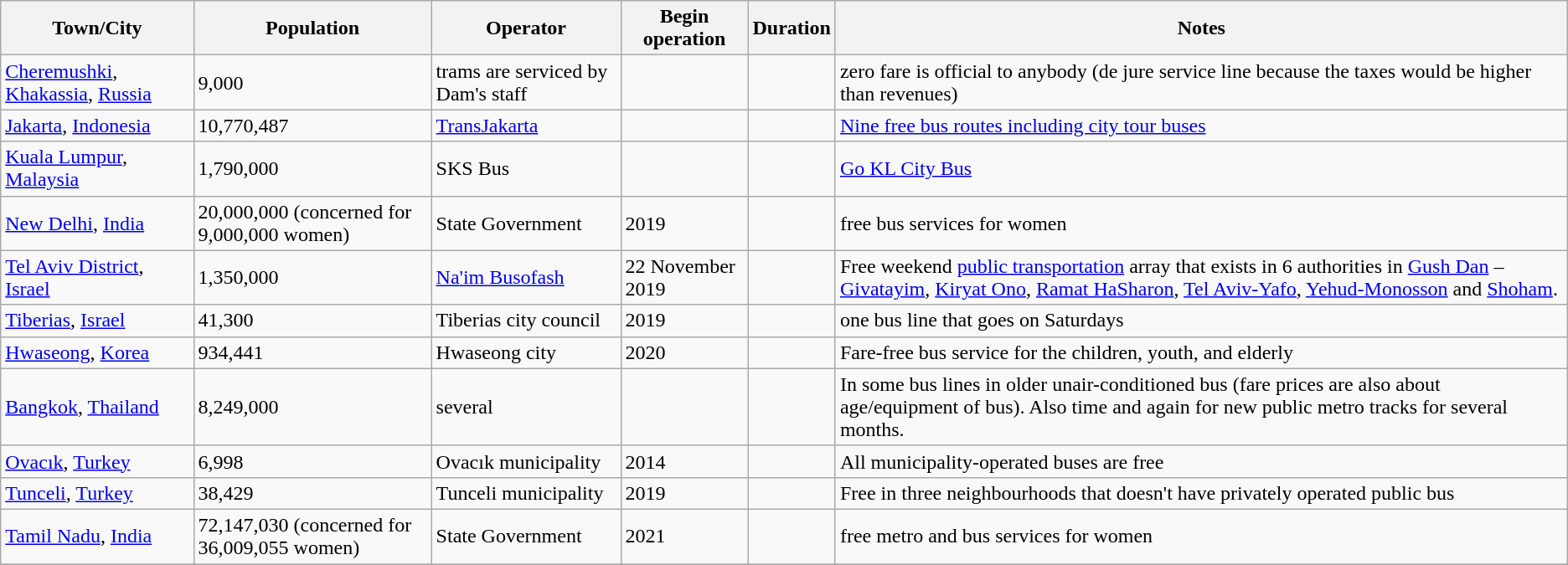<table class="wikitable sortable">
<tr>
<th>Town/City</th>
<th>Population</th>
<th>Operator</th>
<th>Begin operation</th>
<th>Duration</th>
<th>Notes</th>
</tr>
<tr>
<td> <a href='#'>Cheremushki</a>, <a href='#'>Khakassia</a>, <a href='#'>Russia</a></td>
<td>9,000</td>
<td>trams are serviced by Dam's staff</td>
<td></td>
<td></td>
<td>zero fare is official to anybody (de jure service line because the taxes would be higher than revenues)</td>
</tr>
<tr>
<td> <a href='#'>Jakarta</a>, <a href='#'>Indonesia</a></td>
<td>10,770,487</td>
<td><a href='#'>TransJakarta</a></td>
<td></td>
<td></td>
<td><a href='#'>Nine free bus routes including city tour buses</a></td>
</tr>
<tr>
<td> <a href='#'>Kuala Lumpur</a>, <a href='#'>Malaysia</a></td>
<td>1,790,000</td>
<td>SKS Bus</td>
<td></td>
<td></td>
<td><a href='#'>Go KL City Bus</a></td>
</tr>
<tr>
<td> <a href='#'>New Delhi</a>, <a href='#'>India</a></td>
<td>20,000,000 (concerned for 9,000,000 women)</td>
<td>State Government</td>
<td>2019</td>
<td></td>
<td>free bus services for women</td>
</tr>
<tr>
<td> <a href='#'>Tel Aviv District</a>, <a href='#'>Israel</a></td>
<td>1,350,000</td>
<td><a href='#'>Na'im Busofash</a></td>
<td>22 November 2019</td>
<td></td>
<td>Free weekend <a href='#'>public transportation</a> array that exists in 6 authorities in <a href='#'>Gush Dan</a> – <a href='#'>Givatayim</a>, <a href='#'>Kiryat Ono</a>, <a href='#'>Ramat HaSharon</a>, <a href='#'>Tel Aviv-Yafo</a>, <a href='#'>Yehud-Monosson</a> and <a href='#'>Shoham</a>.</td>
</tr>
<tr>
<td> <a href='#'>Tiberias</a>, <a href='#'>Israel</a></td>
<td>41,300</td>
<td>Tiberias city council</td>
<td>2019</td>
<td></td>
<td>one bus line that goes on Saturdays</td>
</tr>
<tr>
<td> <a href='#'>Hwaseong</a>, <a href='#'>Korea</a></td>
<td>934,441</td>
<td>Hwaseong city</td>
<td>2020</td>
<td></td>
<td>Fare-free bus service for the children, youth, and elderly</td>
</tr>
<tr>
<td> <a href='#'>Bangkok</a>, <a href='#'>Thailand</a></td>
<td>8,249,000</td>
<td>several</td>
<td></td>
<td></td>
<td>In some bus lines in older unair-conditioned bus (fare prices are also about age/equipment of bus). Also time and again for new public metro tracks for several months.</td>
</tr>
<tr>
<td> <a href='#'>Ovacık</a>, <a href='#'>Turkey</a></td>
<td>6,998</td>
<td>Ovacık municipality</td>
<td>2014</td>
<td></td>
<td>All municipality-operated buses are free</td>
</tr>
<tr>
<td> <a href='#'>Tunceli</a>, <a href='#'>Turkey</a></td>
<td>38,429</td>
<td>Tunceli municipality</td>
<td>2019</td>
<td></td>
<td>Free in three neighbourhoods that doesn't have privately operated public bus</td>
</tr>
<tr>
<td> <a href='#'>Tamil Nadu</a>, <a href='#'>India</a></td>
<td>72,147,030 (concerned for 36,009,055 women)</td>
<td>State Government</td>
<td>2021</td>
<td></td>
<td>free metro and bus services for women</td>
</tr>
<tr>
</tr>
</table>
